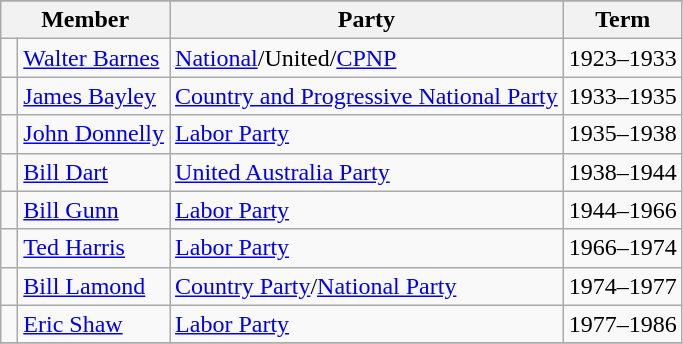<table class="wikitable">
<tr>
</tr>
<tr>
<th colspan="2">Member</th>
<th>Party</th>
<th>Term</th>
</tr>
<tr>
<td> </td>
<td><a href='#'>Walter Barnes</a></td>
<td><a href='#'>National</a>/United/<a href='#'>CPNP</a></td>
<td>1923–1933</td>
</tr>
<tr>
<td> </td>
<td><a href='#'>James Bayley</a></td>
<td><a href='#'>Country and Progressive National Party</a></td>
<td>1933–1935</td>
</tr>
<tr>
<td> </td>
<td><a href='#'>John Donnelly</a></td>
<td><a href='#'>Labor Party</a></td>
<td>1935–1938</td>
</tr>
<tr>
<td> </td>
<td><a href='#'>Bill Dart</a></td>
<td><a href='#'>United Australia Party</a></td>
<td>1938–1944</td>
</tr>
<tr>
<td> </td>
<td><a href='#'>Bill Gunn</a></td>
<td><a href='#'>Labor Party</a></td>
<td>1944–1966</td>
</tr>
<tr>
<td> </td>
<td><a href='#'>Ted Harris</a></td>
<td><a href='#'>Labor Party</a></td>
<td>1966–1974</td>
</tr>
<tr>
<td> </td>
<td><a href='#'>Bill Lamond</a></td>
<td><a href='#'>Country Party</a>/<a href='#'>National Party</a></td>
<td>1974–1977</td>
</tr>
<tr>
<td> </td>
<td><a href='#'>Eric Shaw</a></td>
<td><a href='#'>Labor Party</a></td>
<td>1977–1986</td>
</tr>
<tr>
</tr>
</table>
